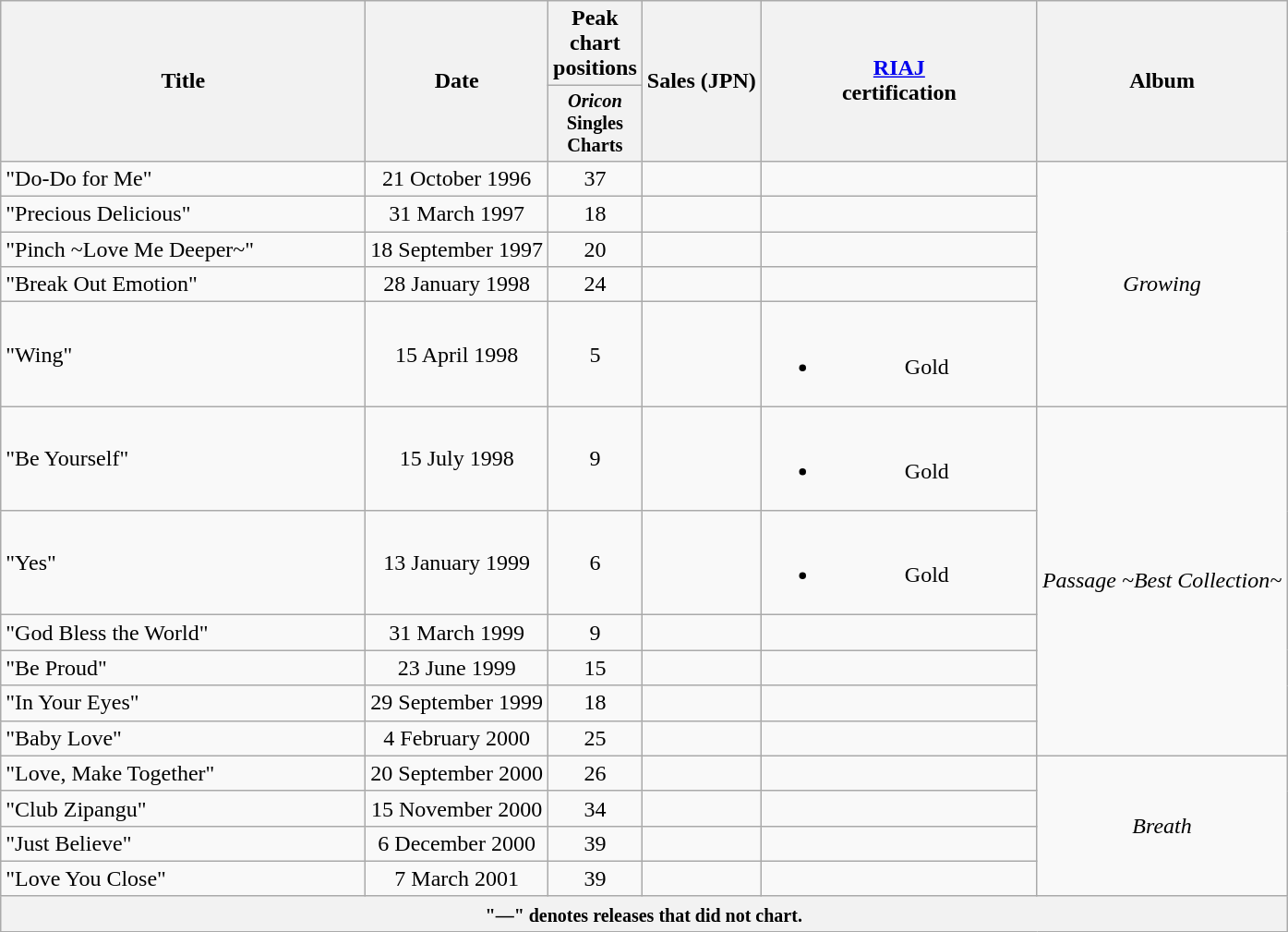<table class="wikitable plainrowheaders" style="text-align:center;">
<tr>
<th scope="col" rowspan="2" style="width:16em;">Title</th>
<th scope="col" rowspan="2">Date</th>
<th scope="col" colspan="1">Peak chart positions</th>
<th scope="col" rowspan="2">Sales (JPN)</th>
<th scope="col" rowspan="2" style="width:12em;"><a href='#'>RIAJ</a><br>certification</th>
<th scope="col" rowspan="2">Album</th>
</tr>
<tr>
<th style="width:3em;font-size:85%"><em>Oricon</em> Singles Charts<br></th>
</tr>
<tr>
<td align="left">"Do-Do for Me"</td>
<td>21 October 1996</td>
<td>37</td>
<td></td>
<td></td>
<td rowspan="5"><em>Growing</em></td>
</tr>
<tr>
<td align="left">"Precious Delicious"</td>
<td>31 March 1997</td>
<td>18</td>
<td></td>
<td></td>
</tr>
<tr>
<td align="left">"Pinch ~Love Me Deeper~"</td>
<td>18 September 1997</td>
<td>20</td>
<td></td>
<td></td>
</tr>
<tr>
<td align="left">"Break Out Emotion"</td>
<td>28 January 1998</td>
<td>24</td>
<td></td>
<td></td>
</tr>
<tr>
<td align="left">"Wing"</td>
<td>15 April 1998</td>
<td>5</td>
<td></td>
<td><br><ul><li>Gold</li></ul></td>
</tr>
<tr>
<td align="left">"Be Yourself"</td>
<td>15 July 1998</td>
<td>9</td>
<td></td>
<td><br><ul><li>Gold</li></ul></td>
<td rowspan="6"><em>Passage ~Best Collection~</em></td>
</tr>
<tr>
<td align="left">"Yes"</td>
<td>13 January 1999</td>
<td>6</td>
<td></td>
<td><br><ul><li>Gold</li></ul></td>
</tr>
<tr>
<td align="left">"God Bless the World"</td>
<td>31 March 1999</td>
<td>9</td>
<td></td>
<td></td>
</tr>
<tr>
<td align="left">"Be Proud"</td>
<td>23 June 1999</td>
<td>15</td>
<td></td>
<td></td>
</tr>
<tr>
<td align="left">"In Your Eyes"</td>
<td>29 September 1999</td>
<td>18</td>
<td></td>
<td></td>
</tr>
<tr>
<td align="left">"Baby Love"</td>
<td>4 February 2000</td>
<td>25</td>
<td></td>
<td></td>
</tr>
<tr>
<td align="left">"Love, Make Together"</td>
<td>20 September 2000</td>
<td>26</td>
<td></td>
<td></td>
<td rowspan="4"><em>Breath</em></td>
</tr>
<tr>
<td align="left">"Club Zipangu"</td>
<td>15 November 2000</td>
<td>34</td>
<td></td>
<td></td>
</tr>
<tr>
<td align="left">"Just Believe"</td>
<td>6 December 2000</td>
<td>39</td>
<td></td>
<td></td>
</tr>
<tr>
<td align="left">"Love You Close"</td>
<td>7 March 2001</td>
<td>39</td>
<td></td>
<td></td>
</tr>
<tr>
<th colspan="6"><small>"—" denotes releases that did not chart.</small></th>
</tr>
</table>
